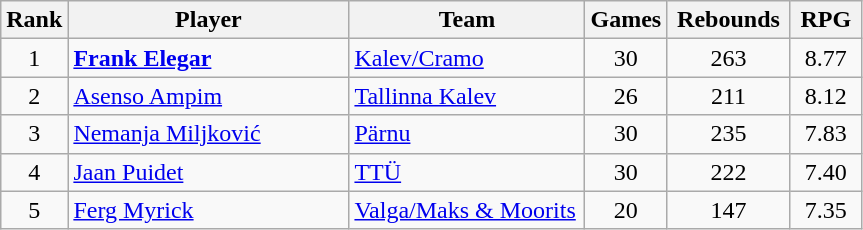<table class="wikitable sortable" style="text-align: center">
<tr>
<th>Rank</th>
<th width=180>Player</th>
<th width=150>Team</th>
<th>Games</th>
<th width=75>Rebounds</th>
<th width=40>RPG</th>
</tr>
<tr>
<td>1</td>
<td align="left"> <strong><a href='#'>Frank Elegar</a></strong></td>
<td align="left"><a href='#'>Kalev/Cramo</a></td>
<td>30</td>
<td>263</td>
<td>8.77</td>
</tr>
<tr>
<td>2</td>
<td align="left"> <a href='#'>Asenso Ampim</a></td>
<td align="left"><a href='#'>Tallinna Kalev</a></td>
<td>26</td>
<td>211</td>
<td>8.12</td>
</tr>
<tr>
<td>3</td>
<td align="left"> <a href='#'>Nemanja Miljković</a></td>
<td align="left"><a href='#'>Pärnu</a></td>
<td>30</td>
<td>235</td>
<td>7.83</td>
</tr>
<tr>
<td>4</td>
<td align="left"> <a href='#'>Jaan Puidet</a></td>
<td align="left"><a href='#'>TTÜ</a></td>
<td>30</td>
<td>222</td>
<td>7.40</td>
</tr>
<tr>
<td>5</td>
<td align="left"> <a href='#'>Ferg Myrick</a></td>
<td align="left"><a href='#'>Valga/Maks & Moorits</a></td>
<td>20</td>
<td>147</td>
<td>7.35</td>
</tr>
</table>
